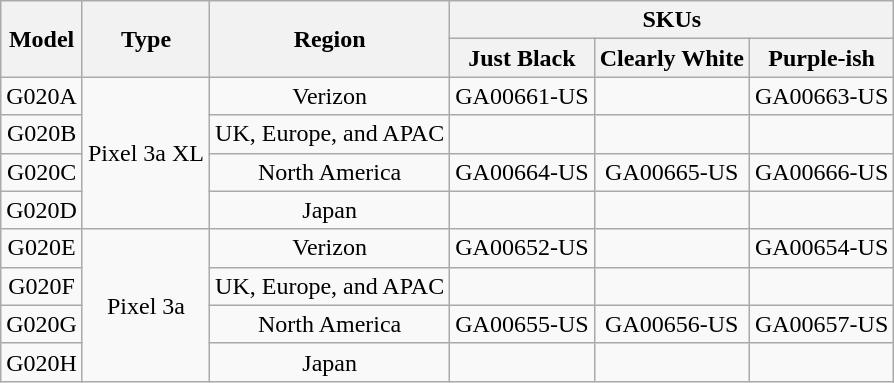<table class="wikitable" style="text-align:center; white-space:nowrap">
<tr>
<th rowspan="2">Model</th>
<th rowspan="2">Type</th>
<th rowspan="2">Region</th>
<th colspan="3">SKUs</th>
</tr>
<tr>
<th>Just Black</th>
<th>Clearly White</th>
<th>Purple-ish</th>
</tr>
<tr format>
<td>G020A</td>
<td rowspan="4">Pixel 3a XL</td>
<td>Verizon</td>
<td>GA00661-US</td>
<td></td>
<td>GA00663-US</td>
</tr>
<tr>
<td>G020B</td>
<td>UK, Europe, and APAC</td>
<td></td>
<td></td>
<td></td>
</tr>
<tr>
<td>G020C</td>
<td>North America</td>
<td>GA00664-US</td>
<td>GA00665-US</td>
<td>GA00666-US</td>
</tr>
<tr>
<td>G020D</td>
<td>Japan</td>
<td></td>
<td></td>
<td></td>
</tr>
<tr format>
<td>G020E</td>
<td rowspan="4">Pixel 3a</td>
<td>Verizon</td>
<td>GA00652-US</td>
<td></td>
<td>GA00654-US</td>
</tr>
<tr>
<td>G020F</td>
<td>UK, Europe, and APAC</td>
<td></td>
<td></td>
<td></td>
</tr>
<tr>
<td>G020G</td>
<td>North America</td>
<td>GA00655-US</td>
<td>GA00656-US</td>
<td>GA00657-US</td>
</tr>
<tr>
<td>G020H</td>
<td>Japan</td>
<td></td>
<td></td>
<td></td>
</tr>
</table>
